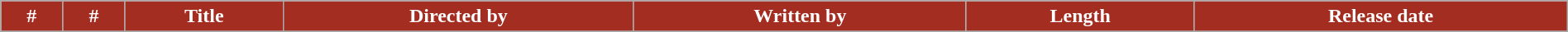<table class="wikitable plainrowheaders" width="100%" style="margin-right: 0;">
<tr>
<th style="background-color: #A42D22; color:#ffffff;">#</th>
<th style="background-color: #A42D22; color:#ffffff;">#</th>
<th style="background-color: #A42D22; color:#ffffff;">Title</th>
<th style="background-color: #A42D22; color:#ffffff;">Directed by</th>
<th style="background-color: #A42D22; color:#ffffff;">Written by</th>
<th style="background-color: #A42D22; color:#ffffff;">Length</th>
<th style="background-color: #A42D22; color:#ffffff;">Release date</th>
</tr>
<tr>
</tr>
</table>
